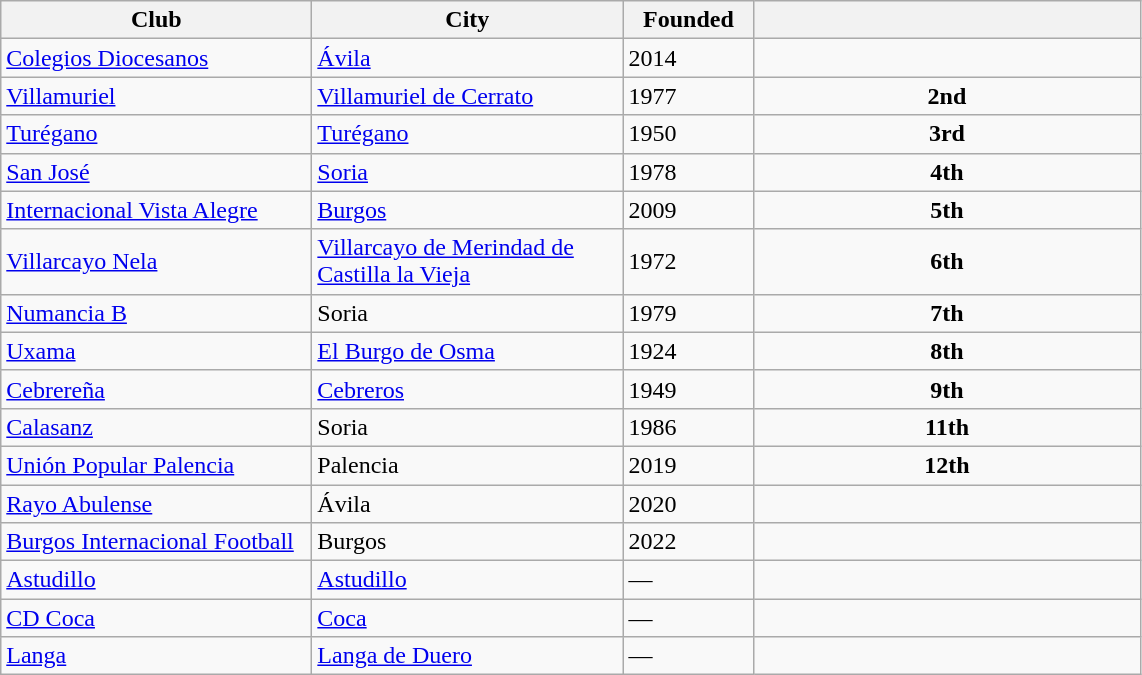<table class="wikitable sortable">
<tr>
<th width=200>Club</th>
<th width=200>City</th>
<th width=80>Founded</th>
<th width=250></th>
</tr>
<tr>
<td><a href='#'>Colegios Diocesanos</a></td>
<td><a href='#'>Ávila</a></td>
<td>2014</td>
<td align=center><strong></strong></td>
</tr>
<tr>
<td><a href='#'>Villamuriel</a></td>
<td><a href='#'>Villamuriel de Cerrato</a></td>
<td>1977</td>
<td align=center><strong>2nd</strong></td>
</tr>
<tr>
<td><a href='#'>Turégano</a></td>
<td><a href='#'>Turégano</a></td>
<td>1950</td>
<td align=center><strong>3rd</strong></td>
</tr>
<tr>
<td><a href='#'>San José</a></td>
<td><a href='#'>Soria</a></td>
<td>1978</td>
<td align=center><strong>4th</strong></td>
</tr>
<tr>
<td><a href='#'>Internacional Vista Alegre</a></td>
<td><a href='#'>Burgos</a></td>
<td>2009</td>
<td align=center><strong>5th</strong></td>
</tr>
<tr>
<td><a href='#'>Villarcayo Nela</a></td>
<td><a href='#'>Villarcayo de Merindad de Castilla la Vieja</a></td>
<td>1972</td>
<td align=center><strong>6th</strong></td>
</tr>
<tr>
<td><a href='#'>Numancia B</a></td>
<td>Soria</td>
<td>1979</td>
<td align=center><strong>7th</strong></td>
</tr>
<tr>
<td><a href='#'>Uxama</a></td>
<td><a href='#'>El Burgo de Osma</a></td>
<td>1924</td>
<td align=center><strong>8th</strong></td>
</tr>
<tr>
<td><a href='#'>Cebrereña</a></td>
<td><a href='#'>Cebreros</a></td>
<td>1949</td>
<td align=center><strong>9th</strong></td>
</tr>
<tr>
<td><a href='#'>Calasanz</a></td>
<td>Soria</td>
<td>1986</td>
<td align=center><strong>11th</strong></td>
</tr>
<tr>
<td><a href='#'>Unión Popular Palencia</a></td>
<td>Palencia</td>
<td>2019</td>
<td align=center><strong>12th</strong></td>
</tr>
<tr>
<td><a href='#'>Rayo Abulense</a></td>
<td>Ávila</td>
<td>2020</td>
<td align=center><strong></strong></td>
</tr>
<tr>
<td><a href='#'>Burgos Internacional Football</a></td>
<td>Burgos</td>
<td>2022</td>
<td align=center><strong></strong></td>
</tr>
<tr>
<td><a href='#'>Astudillo</a></td>
<td><a href='#'>Astudillo</a></td>
<td>—</td>
<td align=center><strong></strong></td>
</tr>
<tr>
<td><a href='#'>CD Coca</a></td>
<td><a href='#'>Coca</a></td>
<td>—</td>
<td align=center><strong></strong></td>
</tr>
<tr>
<td><a href='#'>Langa</a></td>
<td><a href='#'>Langa de Duero</a></td>
<td>—</td>
<td align=center><strong></strong></td>
</tr>
</table>
